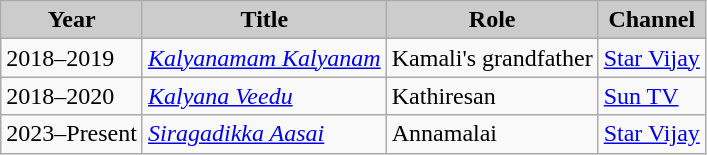<table class="wikitable">
<tr>
<th style="background:#ccc;">Year</th>
<th style="background:#ccc;">Title</th>
<th style="background:#ccc;">Role</th>
<th style="background:#ccc;">Channel</th>
</tr>
<tr>
<td>2018–2019</td>
<td><em><a href='#'>Kalyanamam Kalyanam</a></em></td>
<td>Kamali's grandfather</td>
<td><a href='#'>Star Vijay</a></td>
</tr>
<tr>
<td>2018–2020</td>
<td><em><a href='#'>Kalyana Veedu</a></em></td>
<td>Kathiresan</td>
<td><a href='#'>Sun TV</a></td>
</tr>
<tr>
<td>2023–Present</td>
<td><em><a href='#'>Siragadikka Aasai</a></em></td>
<td>Annamalai</td>
<td><a href='#'>Star Vijay</a></td>
</tr>
</table>
